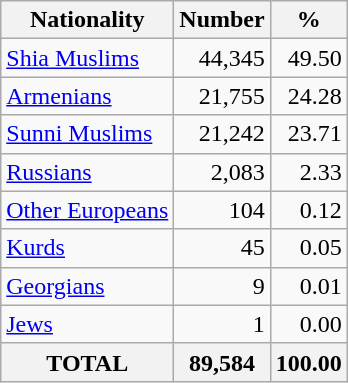<table class="wikitable sortable">
<tr>
<th>Nationality</th>
<th>Number</th>
<th>%</th>
</tr>
<tr>
<td><a href='#'>Shia Muslims</a></td>
<td align="right">44,345</td>
<td align="right">49.50</td>
</tr>
<tr>
<td><a href='#'>Armenians</a></td>
<td align="right">21,755</td>
<td align="right">24.28</td>
</tr>
<tr>
<td><a href='#'>Sunni Muslims</a></td>
<td align="right">21,242</td>
<td align="right">23.71</td>
</tr>
<tr>
<td><a href='#'>Russians</a></td>
<td align="right">2,083</td>
<td align="right">2.33</td>
</tr>
<tr>
<td><a href='#'>Other Europeans</a></td>
<td align="right">104</td>
<td align="right">0.12</td>
</tr>
<tr>
<td><a href='#'>Kurds</a></td>
<td align="right">45</td>
<td align="right">0.05</td>
</tr>
<tr>
<td><a href='#'>Georgians</a></td>
<td align="right">9</td>
<td align="right">0.01</td>
</tr>
<tr>
<td><a href='#'>Jews</a></td>
<td align="right">1</td>
<td align="right">0.00</td>
</tr>
<tr>
<th>TOTAL</th>
<th>89,584</th>
<th>100.00</th>
</tr>
</table>
